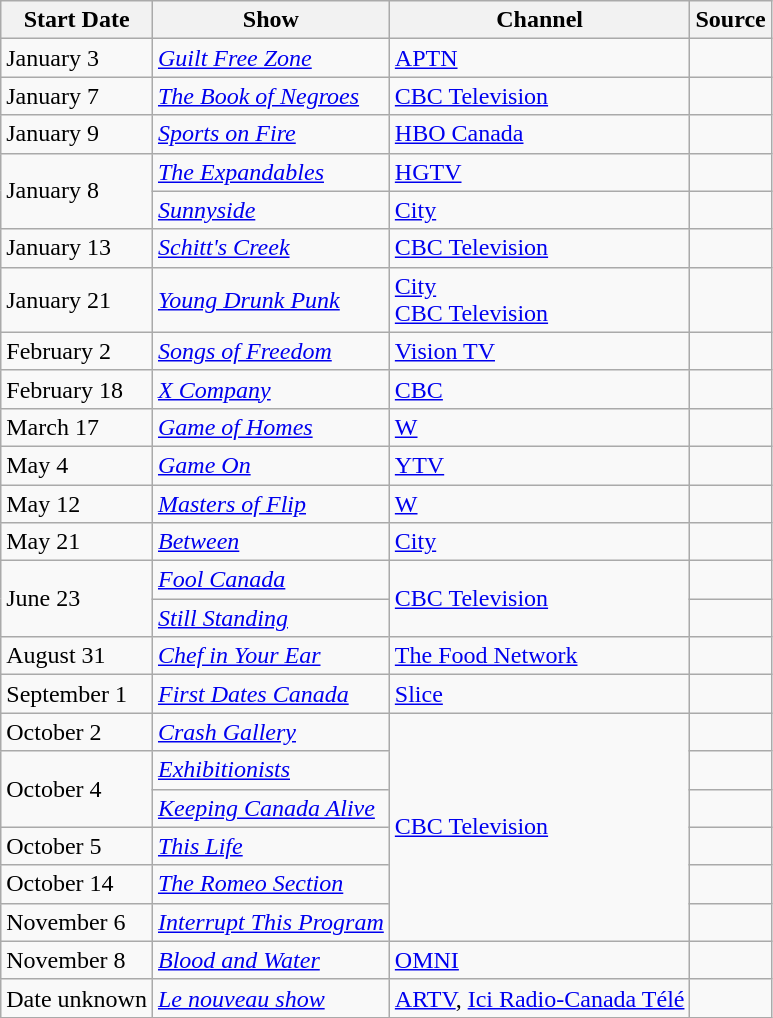<table class="wikitable sortable">
<tr>
<th>Start Date</th>
<th>Show</th>
<th>Channel</th>
<th>Source</th>
</tr>
<tr>
<td>January 3</td>
<td><em><a href='#'>Guilt Free Zone</a></em></td>
<td><a href='#'>APTN</a></td>
<td></td>
</tr>
<tr>
<td>January 7</td>
<td><em><a href='#'>The Book of Negroes</a></em></td>
<td><a href='#'>CBC Television</a></td>
<td></td>
</tr>
<tr>
<td>January 9</td>
<td><em><a href='#'>Sports on Fire</a></em></td>
<td><a href='#'>HBO Canada</a></td>
<td></td>
</tr>
<tr>
<td rowspan="2">January 8</td>
<td><em><a href='#'>The Expandables</a></em></td>
<td><a href='#'>HGTV</a></td>
<td></td>
</tr>
<tr>
<td><em><a href='#'>Sunnyside</a></em></td>
<td><a href='#'>City</a></td>
<td></td>
</tr>
<tr>
<td>January 13</td>
<td><em><a href='#'>Schitt's Creek</a></em></td>
<td><a href='#'>CBC Television</a></td>
<td></td>
</tr>
<tr>
<td>January 21</td>
<td><em><a href='#'>Young Drunk Punk</a></em></td>
<td><a href='#'>City</a><br><a href='#'>CBC Television</a></td>
<td></td>
</tr>
<tr>
<td>February 2</td>
<td><em><a href='#'>Songs of Freedom</a></em></td>
<td><a href='#'>Vision TV</a></td>
<td></td>
</tr>
<tr>
<td>February 18</td>
<td><em><a href='#'>X Company</a></em></td>
<td><a href='#'>CBC</a></td>
<td></td>
</tr>
<tr>
<td>March 17</td>
<td><em><a href='#'>Game of Homes</a></em></td>
<td><a href='#'>W</a></td>
<td></td>
</tr>
<tr>
<td>May 4</td>
<td><em><a href='#'>Game On</a></em></td>
<td><a href='#'>YTV</a></td>
<td></td>
</tr>
<tr>
<td>May 12</td>
<td><em><a href='#'>Masters of Flip</a></em></td>
<td><a href='#'>W</a></td>
<td></td>
</tr>
<tr>
<td>May 21</td>
<td><em><a href='#'>Between</a></em></td>
<td><a href='#'>City</a></td>
<td></td>
</tr>
<tr>
<td rowspan="2">June 23</td>
<td><em><a href='#'>Fool Canada</a></em></td>
<td rowspan="2"><a href='#'>CBC Television</a></td>
<td></td>
</tr>
<tr>
<td><em><a href='#'>Still Standing</a></em></td>
<td></td>
</tr>
<tr>
<td>August 31</td>
<td><em><a href='#'>Chef in Your Ear</a></em></td>
<td><a href='#'>The Food Network</a></td>
<td></td>
</tr>
<tr>
<td>September 1</td>
<td><em><a href='#'>First Dates Canada</a></em></td>
<td><a href='#'>Slice</a></td>
<td></td>
</tr>
<tr>
<td>October 2</td>
<td><em><a href='#'>Crash Gallery</a></em></td>
<td rowspan="6"><a href='#'>CBC Television</a></td>
<td></td>
</tr>
<tr>
<td rowspan="2">October 4</td>
<td><em><a href='#'>Exhibitionists</a></em></td>
<td></td>
</tr>
<tr>
<td><em><a href='#'>Keeping Canada Alive</a></em></td>
<td></td>
</tr>
<tr>
<td>October 5</td>
<td><em><a href='#'>This Life</a></em></td>
<td></td>
</tr>
<tr>
<td>October 14</td>
<td><em><a href='#'>The Romeo Section</a></em></td>
<td></td>
</tr>
<tr>
<td>November 6</td>
<td><em><a href='#'>Interrupt This Program</a></em></td>
<td></td>
</tr>
<tr>
<td>November 8</td>
<td><em><a href='#'>Blood and Water</a></em></td>
<td><a href='#'>OMNI</a></td>
<td></td>
</tr>
<tr>
<td>Date unknown</td>
<td><em><a href='#'>Le nouveau show</a></em></td>
<td><a href='#'>ARTV</a>, <a href='#'>Ici Radio-Canada Télé</a></td>
<td></td>
</tr>
</table>
